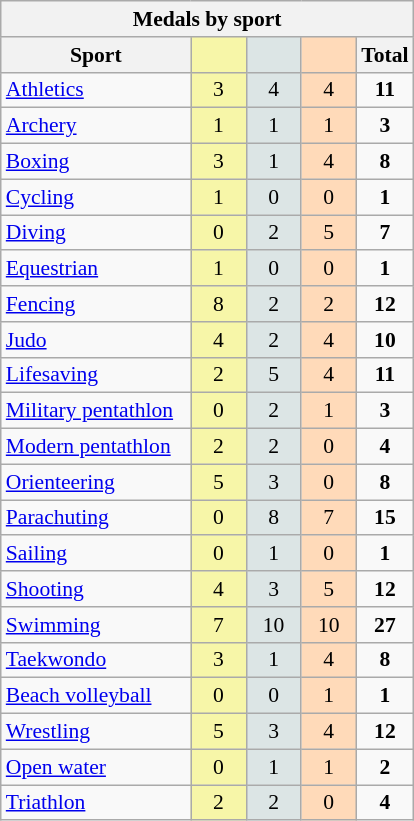<table class="wikitable" style="font-size:90%; text-align:center;">
<tr>
<th colspan="5">Medals by sport</th>
</tr>
<tr>
<th width="120">Sport</th>
<th scope="col" width="30" style="background:#F7F6A8;"></th>
<th scope="col" width="30" style="background:#DCE5E5;"></th>
<th scope="col" width="30" style="background:#FFDAB9;"></th>
<th width="30">Total</th>
</tr>
<tr>
<td align="left"><a href='#'>Athletics</a></td>
<td style="background:#F7F6A8;">3</td>
<td style="background:#DCE5E5;">4</td>
<td style="background:#FFDAB9;">4</td>
<td><strong>11</strong></td>
</tr>
<tr>
<td align="left"><a href='#'>Archery</a></td>
<td style="background:#F7F6A8;">1</td>
<td style="background:#DCE5E5;">1</td>
<td style="background:#FFDAB9;">1</td>
<td><strong>3</strong></td>
</tr>
<tr>
<td align="left"><a href='#'>Boxing</a></td>
<td style="background:#F7F6A8;">3</td>
<td style="background:#DCE5E5;">1</td>
<td style="background:#FFDAB9;">4</td>
<td><strong>8</strong></td>
</tr>
<tr>
<td align="left"><a href='#'>Cycling</a></td>
<td style="background:#F7F6A8;">1</td>
<td style="background:#DCE5E5;">0</td>
<td style="background:#FFDAB9;">0</td>
<td><strong>1</strong></td>
</tr>
<tr>
<td align="left"><a href='#'>Diving</a></td>
<td style="background:#F7F6A8;">0</td>
<td style="background:#DCE5E5;">2</td>
<td style="background:#FFDAB9;">5</td>
<td><strong>7</strong></td>
</tr>
<tr>
<td align="left"><a href='#'>Equestrian</a></td>
<td style="background:#F7F6A8;">1</td>
<td style="background:#DCE5E5;">0</td>
<td style="background:#FFDAB9;">0</td>
<td><strong>1</strong></td>
</tr>
<tr>
<td align="left"><a href='#'>Fencing</a></td>
<td style="background:#F7F6A8;">8</td>
<td style="background:#DCE5E5;">2</td>
<td style="background:#FFDAB9;">2</td>
<td><strong>12</strong></td>
</tr>
<tr>
<td align="left"><a href='#'>Judo</a></td>
<td style="background:#F7F6A8;">4</td>
<td style="background:#DCE5E5;">2</td>
<td style="background:#FFDAB9;">4</td>
<td><strong>10</strong></td>
</tr>
<tr>
<td align="left"><a href='#'>Lifesaving</a></td>
<td style="background:#F7F6A8;">2</td>
<td style="background:#DCE5E5;">5</td>
<td style="background:#FFDAB9;">4</td>
<td><strong>11</strong></td>
</tr>
<tr>
<td align="left"><a href='#'>Military pentathlon</a></td>
<td style="background:#F7F6A8;">0</td>
<td style="background:#DCE5E5;">2</td>
<td style="background:#FFDAB9;">1</td>
<td><strong>3</strong></td>
</tr>
<tr>
<td align="left"><a href='#'>Modern pentathlon</a></td>
<td style="background:#F7F6A8;">2</td>
<td style="background:#DCE5E5;">2</td>
<td style="background:#FFDAB9;">0</td>
<td><strong>4</strong></td>
</tr>
<tr>
<td align="left"><a href='#'>Orienteering</a></td>
<td style="background:#F7F6A8;">5</td>
<td style="background:#DCE5E5;">3</td>
<td style="background:#FFDAB9;">0</td>
<td><strong>8</strong></td>
</tr>
<tr>
<td align="left"><a href='#'>Parachuting</a></td>
<td style="background:#F7F6A8;">0</td>
<td style="background:#DCE5E5;">8</td>
<td style="background:#FFDAB9;">7</td>
<td><strong>15</strong></td>
</tr>
<tr>
<td align="left"><a href='#'>Sailing</a></td>
<td style="background:#F7F6A8;">0</td>
<td style="background:#DCE5E5;">1</td>
<td style="background:#FFDAB9;">0</td>
<td><strong>1</strong></td>
</tr>
<tr>
<td align="left"><a href='#'>Shooting</a></td>
<td style="background:#F7F6A8;">4</td>
<td style="background:#DCE5E5;">3</td>
<td style="background:#FFDAB9;">5</td>
<td><strong>12</strong></td>
</tr>
<tr>
<td align="left"><a href='#'>Swimming</a></td>
<td style="background:#F7F6A8;">7</td>
<td style="background:#DCE5E5;">10</td>
<td style="background:#FFDAB9;">10</td>
<td><strong>27</strong></td>
</tr>
<tr>
<td align="left"><a href='#'>Taekwondo</a></td>
<td style="background:#F7F6A8;">3</td>
<td style="background:#DCE5E5;">1</td>
<td style="background:#FFDAB9;">4</td>
<td><strong>8</strong></td>
</tr>
<tr>
<td align="left"><a href='#'>Beach volleyball</a></td>
<td style="background:#F7F6A8;">0</td>
<td style="background:#DCE5E5;">0</td>
<td style="background:#FFDAB9;">1</td>
<td><strong>1</strong></td>
</tr>
<tr>
<td align="left"><a href='#'>Wrestling</a></td>
<td style="background:#F7F6A8;">5</td>
<td style="background:#DCE5E5;">3</td>
<td style="background:#FFDAB9;">4</td>
<td><strong>12</strong></td>
</tr>
<tr>
<td align="left"><a href='#'>Open water</a></td>
<td style="background:#F7F6A8;">0</td>
<td style="background:#DCE5E5;">1</td>
<td style="background:#FFDAB9;">1</td>
<td><strong>2</strong></td>
</tr>
<tr>
<td align="left"><a href='#'>Triathlon</a></td>
<td style="background:#F7F6A8;">2</td>
<td style="background:#DCE5E5;">2</td>
<td style="background:#FFDAB9;">0</td>
<td><strong>4</strong></td>
</tr>
</table>
